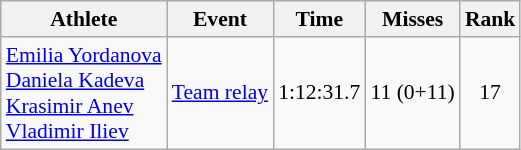<table class="wikitable" style="font-size:90%">
<tr>
<th>Athlete</th>
<th>Event</th>
<th>Time</th>
<th>Misses</th>
<th>Rank</th>
</tr>
<tr align=center>
<td align=left><a href='#'>Emilia Yordanova</a><br><a href='#'>Daniela Kadeva</a><br><a href='#'>Krasimir Anev</a><br><a href='#'>Vladimir Iliev</a></td>
<td align=left><a href='#'>Team relay</a></td>
<td>1:12:31.7</td>
<td>11 (0+11)</td>
<td>17</td>
</tr>
</table>
